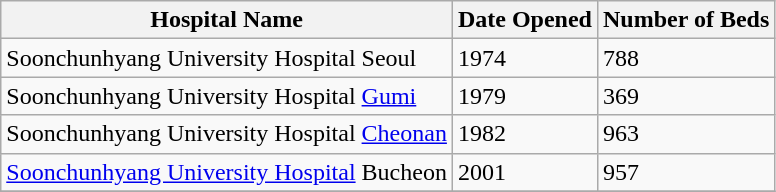<table class="wikitable">
<tr>
<th>Hospital Name</th>
<th>Date Opened</th>
<th>Number of Beds</th>
</tr>
<tr>
<td>Soonchunhyang University Hospital Seoul</td>
<td>1974</td>
<td>788</td>
</tr>
<tr>
<td>Soonchunhyang University Hospital <a href='#'>Gumi</a></td>
<td>1979</td>
<td>369</td>
</tr>
<tr>
<td>Soonchunhyang University Hospital <a href='#'>Cheonan</a></td>
<td>1982</td>
<td>963</td>
</tr>
<tr>
<td><a href='#'>Soonchunhyang University Hospital</a> Bucheon</td>
<td>2001</td>
<td>957</td>
</tr>
<tr>
</tr>
</table>
